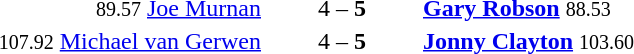<table style="text-align:center">
<tr>
<th width=223></th>
<th width=100></th>
<th width=223></th>
</tr>
<tr>
<td align=right><small>89.57</small> <a href='#'>Joe Murnan</a> </td>
<td>4 – <strong>5</strong></td>
<td align=left> <strong><a href='#'>Gary Robson</a></strong> <small>88.53</small></td>
</tr>
<tr>
<td align=right><small>107.92</small> <a href='#'>Michael van Gerwen</a> </td>
<td>4 – <strong>5</strong></td>
<td align=left> <strong><a href='#'>Jonny Clayton</a></strong> <small>103.60</small></td>
</tr>
</table>
